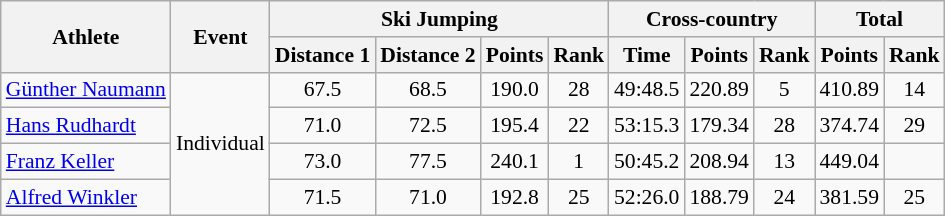<table class="wikitable" style="font-size:90%">
<tr>
<th rowspan="2">Athlete</th>
<th rowspan="2">Event</th>
<th colspan="4">Ski Jumping</th>
<th colspan="3">Cross-country</th>
<th colspan="2">Total</th>
</tr>
<tr>
<th>Distance 1</th>
<th>Distance 2</th>
<th>Points</th>
<th>Rank</th>
<th>Time</th>
<th>Points</th>
<th>Rank</th>
<th>Points</th>
<th>Rank</th>
</tr>
<tr>
<td><a href='#'>Günther Naumann</a></td>
<td rowspan="4">Individual</td>
<td align="center">67.5</td>
<td align="center">68.5</td>
<td align="center">190.0</td>
<td align="center">28</td>
<td align="center">49:48.5</td>
<td align="center">220.89</td>
<td align="center">5</td>
<td align="center">410.89</td>
<td align="center">14</td>
</tr>
<tr>
<td><a href='#'>Hans Rudhardt</a></td>
<td align="center">71.0</td>
<td align="center">72.5</td>
<td align="center">195.4</td>
<td align="center">22</td>
<td align="center">53:15.3</td>
<td align="center">179.34</td>
<td align="center">28</td>
<td align="center">374.74</td>
<td align="center">29</td>
</tr>
<tr>
<td><a href='#'>Franz Keller</a></td>
<td align="center">73.0</td>
<td align="center">77.5</td>
<td align="center">240.1</td>
<td align="center">1</td>
<td align="center">50:45.2</td>
<td align="center">208.94</td>
<td align="center">13</td>
<td align="center">449.04</td>
<td align="center"></td>
</tr>
<tr>
<td><a href='#'>Alfred Winkler</a></td>
<td align="center">71.5</td>
<td align="center">71.0</td>
<td align="center">192.8</td>
<td align="center">25</td>
<td align="center">52:26.0</td>
<td align="center">188.79</td>
<td align="center">24</td>
<td align="center">381.59</td>
<td align="center">25</td>
</tr>
</table>
